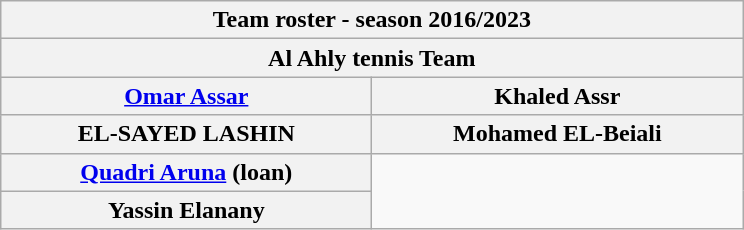<table class="wikitable sortable" style="font-size:100%; text-align:center;">
<tr>
<th colspan=6>Team roster - season 2016/2023</th>
</tr>
<tr>
<th colspan=6>Al Ahly tennis Team</th>
</tr>
<tr>
<th style="width:15em"> <a href='#'>Omar Assar</a></th>
<th style="width:15em"> Khaled Assr</th>
</tr>
<tr>
<th style="width:15em"> EL-SAYED LASHIN</th>
<th style="width:15em"> Mohamed EL-Beiali</th>
</tr>
<tr>
<th style="width:15em"> <a href='#'>Quadri Aruna</a>  (loan)</th>
</tr>
<tr>
<th style="width:15em"> Yassin Elanany</th>
</tr>
</table>
